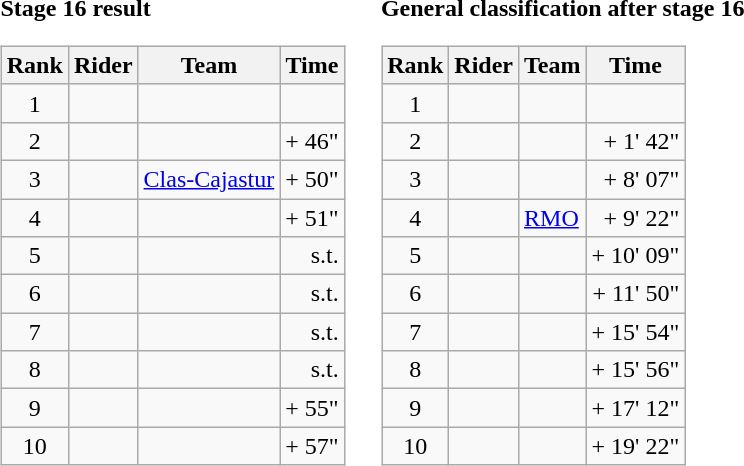<table>
<tr>
<td><strong>Stage 16 result</strong><br><table class="wikitable">
<tr>
<th scope="col">Rank</th>
<th scope="col">Rider</th>
<th scope="col">Team</th>
<th scope="col">Time</th>
</tr>
<tr>
<td style="text-align:center;">1</td>
<td></td>
<td></td>
<td style="text-align:right;"></td>
</tr>
<tr>
<td style="text-align:center;">2</td>
<td></td>
<td></td>
<td style="text-align:right;">+ 46"</td>
</tr>
<tr>
<td style="text-align:center;">3</td>
<td></td>
<td><a href='#'>Clas-Cajastur</a></td>
<td style="text-align:right;">+ 50"</td>
</tr>
<tr>
<td style="text-align:center;">4</td>
<td></td>
<td></td>
<td style="text-align:right;">+ 51"</td>
</tr>
<tr>
<td style="text-align:center;">5</td>
<td></td>
<td></td>
<td style="text-align:right;">s.t.</td>
</tr>
<tr>
<td style="text-align:center;">6</td>
<td></td>
<td></td>
<td style="text-align:right;">s.t.</td>
</tr>
<tr>
<td style="text-align:center;">7</td>
<td> </td>
<td></td>
<td style="text-align:right;">s.t.</td>
</tr>
<tr>
<td style="text-align:center;">8</td>
<td></td>
<td></td>
<td style="text-align:right;">s.t.</td>
</tr>
<tr>
<td style="text-align:center;">9</td>
<td></td>
<td></td>
<td style="text-align:right;">+ 55"</td>
</tr>
<tr>
<td style="text-align:center;">10</td>
<td></td>
<td></td>
<td style="text-align:right;">+ 57"</td>
</tr>
</table>
</td>
<td></td>
<td><strong>General classification after stage 16</strong><br><table class="wikitable">
<tr>
<th scope="col">Rank</th>
<th scope="col">Rider</th>
<th scope="col">Team</th>
<th scope="col">Time</th>
</tr>
<tr>
<td style="text-align:center;">1</td>
<td> </td>
<td></td>
<td style="text-align:right;"></td>
</tr>
<tr>
<td style="text-align:center;">2</td>
<td></td>
<td></td>
<td style="text-align:right;">+ 1' 42"</td>
</tr>
<tr>
<td style="text-align:center;">3</td>
<td></td>
<td></td>
<td style="text-align:right;">+ 8' 07"</td>
</tr>
<tr>
<td style="text-align:center;">4</td>
<td></td>
<td><a href='#'>RMO</a></td>
<td style="text-align:right;">+ 9' 22"</td>
</tr>
<tr>
<td style="text-align:center;">5</td>
<td></td>
<td></td>
<td style="text-align:right;">+ 10' 09"</td>
</tr>
<tr>
<td style="text-align:center;">6</td>
<td></td>
<td></td>
<td style="text-align:right;">+ 11' 50"</td>
</tr>
<tr>
<td style="text-align:center;">7</td>
<td></td>
<td></td>
<td style="text-align:right;">+ 15' 54"</td>
</tr>
<tr>
<td style="text-align:center;">8</td>
<td></td>
<td></td>
<td style="text-align:right;">+ 15' 56"</td>
</tr>
<tr>
<td style="text-align:center;">9</td>
<td></td>
<td></td>
<td style="text-align:right;">+ 17' 12"</td>
</tr>
<tr>
<td style="text-align:center;">10</td>
<td></td>
<td></td>
<td style="text-align:right;">+ 19' 22"</td>
</tr>
</table>
</td>
</tr>
</table>
